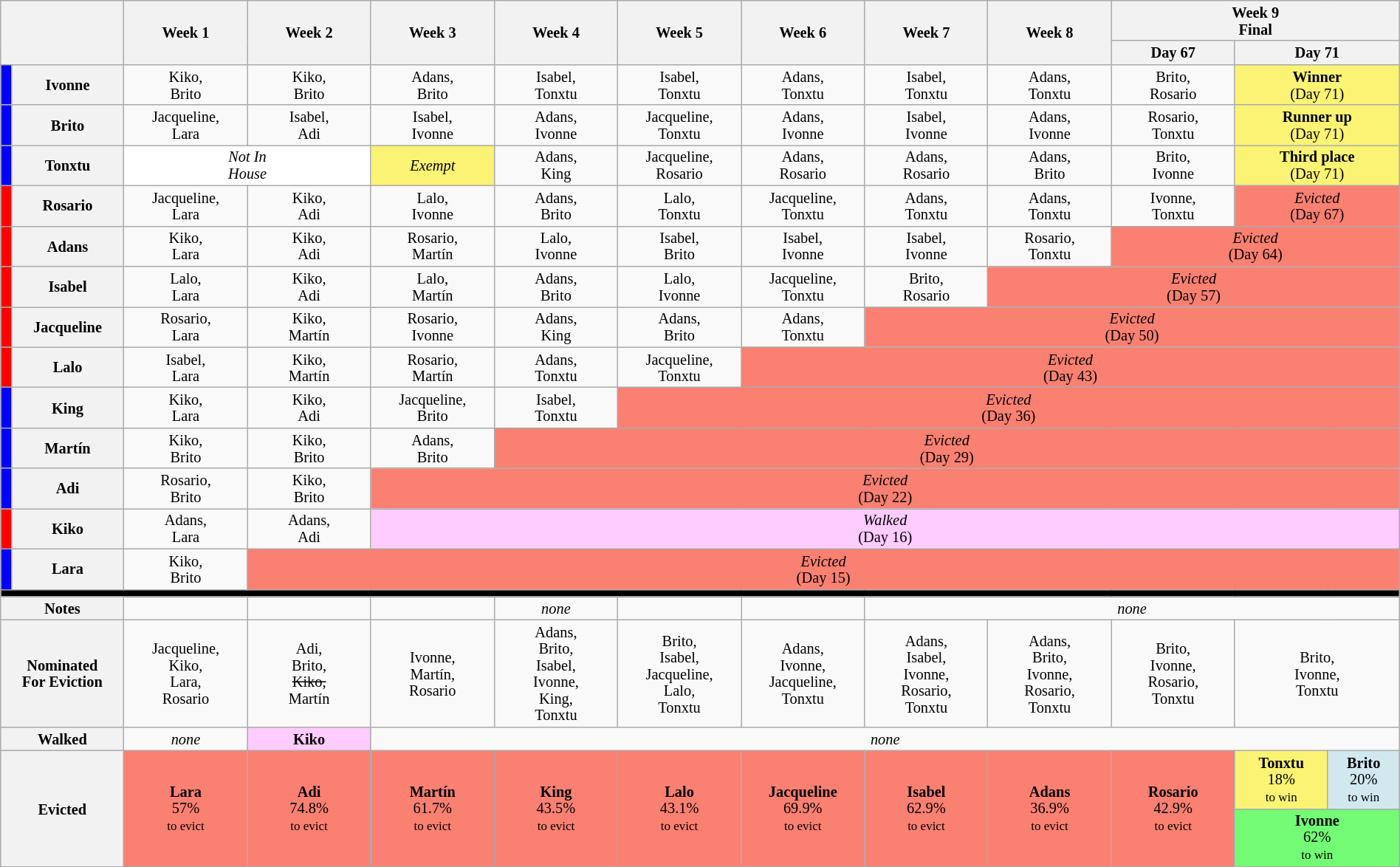<table class="wikitable" style="text-align:center; width: 100%; font-size:85%; line-height:15px;">
<tr>
<th style="width:6%" colspan=2 rowspan=2></th>
<th style="width:6%" rowspan=2>Week 1</th>
<th style="width:6%" rowspan=2>Week 2</th>
<th style="width:6%" rowspan=2>Week 3</th>
<th style="width:6%" rowspan=2>Week 4</th>
<th style="width:6%" rowspan=2>Week 5</th>
<th style="width:6%" rowspan=2>Week 6</th>
<th style="width:6%" rowspan=2>Week 7</th>
<th style="width:6%" rowspan=2>Week 8</th>
<th colspan=3>Week 9<br>Final</th>
</tr>
<tr>
<th style="width:6%">Day 67</th>
<th style="width:8%" colspan=2>Day 71</th>
</tr>
<tr>
<th style="background:blue"></th>
<th>Ivonne</th>
<td>Kiko,<br>Brito</td>
<td>Kiko,<br>Brito</td>
<td>Adans,<br>Brito</td>
<td>Isabel,<br>Tonxtu</td>
<td>Isabel,<br>Tonxtu</td>
<td>Adans,<br>Tonxtu</td>
<td>Isabel,<br>Tonxtu</td>
<td>Adans,<br>Tonxtu</td>
<td>Brito,<br>Rosario</td>
<td style="background:#FBF373;" colspan=2><strong>Winner</strong><br>(Day 71)</td>
</tr>
<tr>
<th style="background:blue"></th>
<th>Brito</th>
<td>Jacqueline,<br>Lara</td>
<td>Isabel,<br>Adi</td>
<td>Isabel,<br>Ivonne</td>
<td>Adans,<br>Ivonne</td>
<td>Jacqueline,<br>Tonxtu</td>
<td>Adans,<br>Ivonne</td>
<td>Isabel,<br>Ivonne</td>
<td>Adans,<br>Ivonne</td>
<td>Rosario,<br>Tonxtu</td>
<td style="background:#FBF373" colspan=2><strong>Runner up</strong><br>(Day 71)</td>
</tr>
<tr>
<th style="background:blue"></th>
<th>Tonxtu</th>
<td colspan=2 style="background:white"><em>Not In<br>House</em></td>
<td style="background:#FBF373"><em>Exempt</em></td>
<td>Adans,<br>King</td>
<td>Jacqueline,<br>Rosario</td>
<td>Adans,<br>Rosario</td>
<td>Adans,<br>Rosario</td>
<td>Adans,<br>Brito</td>
<td>Brito,<br>Ivonne</td>
<td style="background:#FBF373" colspan=2><strong>Third place</strong><br>(Day 71)</td>
</tr>
<tr>
<th style="background:red"></th>
<th>Rosario</th>
<td>Jacqueline,<br>Lara</td>
<td>Kiko,<br>Adi</td>
<td>Lalo,<br>Ivonne</td>
<td>Adans,<br>Brito</td>
<td>Lalo,<br>Tonxtu</td>
<td>Jacqueline,<br>Tonxtu</td>
<td>Adans,<br>Tonxtu</td>
<td>Adans,<br>Tonxtu</td>
<td>Ivonne,<br>Tonxtu</td>
<td style="background:#FA8072" colspan=2><em>Evicted</em><br>(Day 67)</td>
</tr>
<tr>
<th style="background:red"></th>
<th>Adans</th>
<td>Kiko,<br>Lara</td>
<td>Kiko,<br>Adi</td>
<td>Rosario,<br>Martín</td>
<td>Lalo,<br>Ivonne</td>
<td>Isabel,<br>Brito</td>
<td>Isabel,<br>Ivonne</td>
<td>Isabel,<br>Ivonne</td>
<td>Rosario,<br>Tonxtu</td>
<td style="background:#FA8072" colspan=3><em>Evicted</em><br>(Day 64)</td>
</tr>
<tr>
<th style="background:red"></th>
<th>Isabel</th>
<td>Lalo,<br>Lara</td>
<td>Kiko,<br>Adi</td>
<td>Lalo,<br>Martín</td>
<td>Adans,<br>Brito</td>
<td>Lalo,<br>Ivonne</td>
<td>Jacqueline,<br>Tonxtu</td>
<td>Brito,<br>Rosario</td>
<td style="background:#FA8072" colspan=4><em>Evicted</em><br>(Day 57)</td>
</tr>
<tr>
<th style="background:red"></th>
<th>Jacqueline</th>
<td>Rosario,<br>Lara</td>
<td>Kiko,<br>Martín</td>
<td>Rosario,<br>Ivonne</td>
<td>Adans,<br>King</td>
<td>Adans,<br>Brito</td>
<td>Adans,<br>Tonxtu</td>
<td style="background:#FA8072" colspan=5><em>Evicted</em><br>(Day 50)</td>
</tr>
<tr>
<th style="background:red"></th>
<th>Lalo</th>
<td>Isabel,<br>Lara</td>
<td>Kiko,<br>Martín</td>
<td>Rosario,<br>Martín</td>
<td>Adans,<br>Tonxtu</td>
<td>Jacqueline,<br>Tonxtu</td>
<td style="background:#FA8072" colspan=6><em>Evicted</em><br>(Day 43)</td>
</tr>
<tr>
<th style="background:blue"></th>
<th>King</th>
<td>Kiko,<br>Lara</td>
<td>Kiko,<br>Adi</td>
<td>Jacqueline,<br>Brito</td>
<td>Isabel,<br>Tonxtu</td>
<td style="background:#FA8072" colspan=7><em>Evicted</em><br>(Day 36)</td>
</tr>
<tr>
<th style="background:blue"></th>
<th>Martín</th>
<td>Kiko,<br>Brito</td>
<td>Kiko,<br>Brito</td>
<td>Adans,<br>Brito</td>
<td style="background:#FA8072" colspan=8><em>Evicted</em><br>(Day 29)</td>
</tr>
<tr>
<th style="background:blue"></th>
<th>Adi</th>
<td>Rosario,<br>Brito</td>
<td>Kiko,<br>Brito</td>
<td style="background:#FA8072" colspan=9><em>Evicted</em><br>(Day 22)</td>
</tr>
<tr>
<th style="background:red"></th>
<th>Kiko</th>
<td>Adans,<br>Lara</td>
<td>Adans,<br>Adi</td>
<td style="background:#ffccff; text-align:center" colspan=9><em>Walked</em><br>(Day 16)</td>
</tr>
<tr>
<th style="background:blue"></th>
<th>Lara</th>
<td>Kiko,<br>Brito</td>
<td style="background:#FA8072" colspan=10><em>Evicted</em><br>(Day 15)</td>
</tr>
<tr>
<td style="background:#000" colspan=13></td>
</tr>
<tr>
<th colspan=2>Notes</th>
<td></td>
<td></td>
<td></td>
<td><em>none</em></td>
<td></td>
<td></td>
<td colspan=5><em>none</em></td>
</tr>
<tr>
<th colspan=2>Nominated<br>For Eviction</th>
<td>Jacqueline,<br>Kiko,<br>Lara,<br>Rosario</td>
<td>Adi,<br>Brito,<br><s>Kiko,</s><br>Martín</td>
<td>Ivonne,<br>Martín,<br>Rosario</td>
<td>Adans,<br>Brito,<br>Isabel,<br>Ivonne,<br>King,<br>Tonxtu</td>
<td>Brito,<br>Isabel,<br>Jacqueline,<br>Lalo,<br>Tonxtu</td>
<td>Adans,<br>Ivonne,<br>Jacqueline,<br>Tonxtu</td>
<td>Adans,<br>Isabel,<br>Ivonne,<br>Rosario,<br>Tonxtu</td>
<td>Adans,<br>Brito,<br>Ivonne,<br>Rosario,<br>Tonxtu</td>
<td>Brito,<br>Ivonne,<br>Rosario,<br>Tonxtu</td>
<td colspan=2>Brito,<br>Ivonne,<br>Tonxtu</td>
</tr>
<tr>
<th colspan=2>Walked</th>
<td><em>none</em></td>
<td style="background:#ffccff"><strong>Kiko</strong></td>
<td colspan=9><em>none</em></td>
</tr>
<tr>
<th colspan=2 rowspan=2>Evicted</th>
<td style="background:#FA8072" rowspan=2><strong>Lara</strong><br>57%<br><small>to evict</small></td>
<td style="background:#FA8072" rowspan=2><strong>Adi</strong><br>74.8%<br><small>to evict</small></td>
<td style="background:#FA8072" rowspan=2><strong>Martín</strong><br>61.7%<br><small>to evict</small></td>
<td style="background:#FA8072" rowspan=2><strong>King</strong><br>43.5%<br><small>to evict</small></td>
<td style="background:#FA8072" rowspan=2><strong>Lalo</strong><br>43.1%<br><small>to evict</small></td>
<td style="background:#FA8072" rowspan=2><strong>Jacqueline</strong><br>69.9%<br><small>to evict</small></td>
<td style="background:#FA8072" rowspan=2><strong>Isabel</strong><br>62.9%<br><small>to evict</small></td>
<td style="background:#FA8072" rowspan=2><strong>Adans</strong><br>36.9%<br><small>to evict</small></td>
<td style="background:#FA8072" rowspan=2><strong>Rosario</strong><br>42.9%<br><small>to evict</small></td>
<td style="background:#FBF373"><strong>Tonxtu</strong><br>18%<br><small>to win</small></td>
<td style="background:#D1E8EF"><strong>Brito</strong><br>20%<br><small>to win</small></td>
</tr>
<tr>
<td style="background:#73FB76" colspan=2><strong>Ivonne</strong><br>62%<br><small>to win</small></td>
</tr>
</table>
